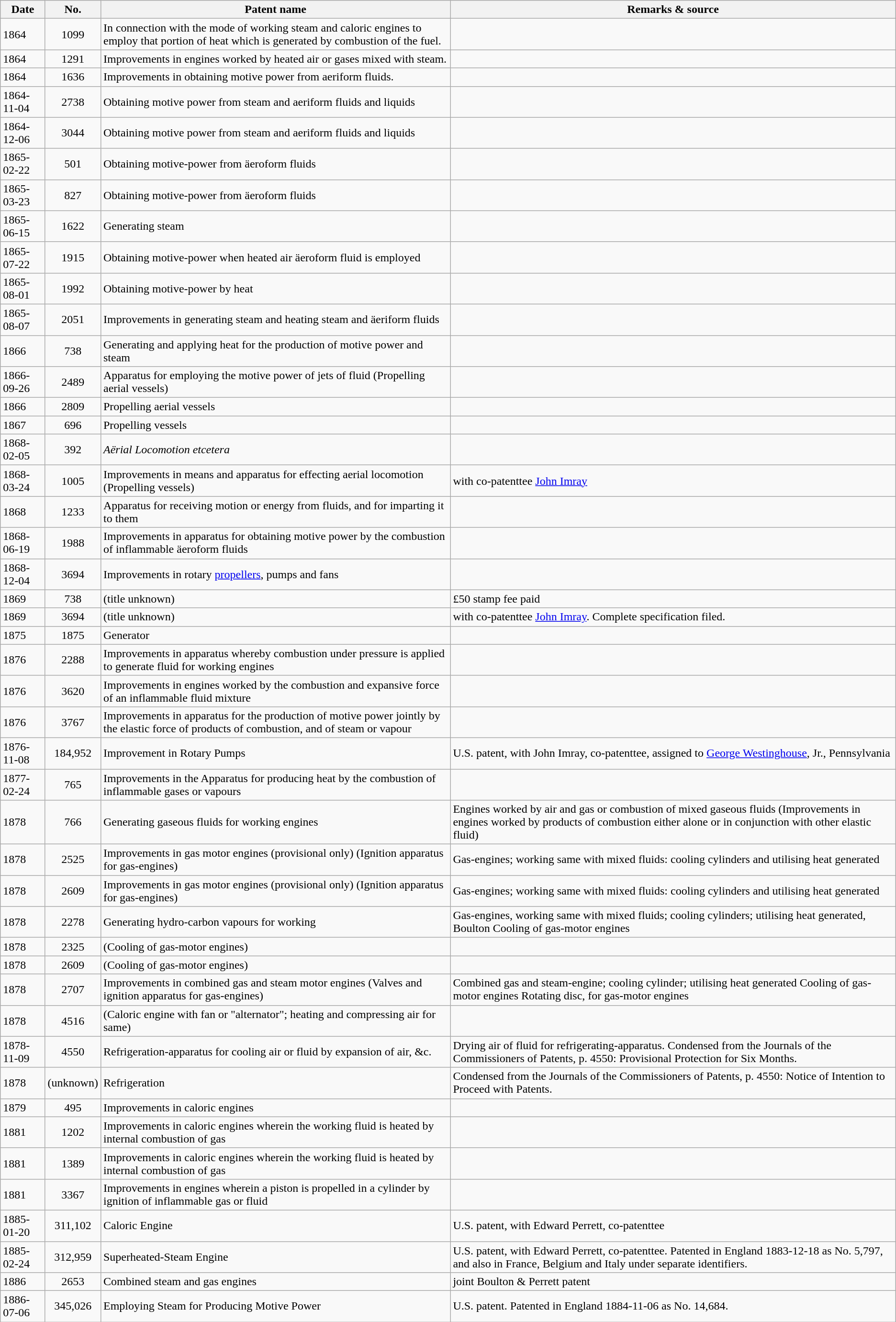<table class="wikitable sortable">
<tr>
<th>Date</th>
<th>No.</th>
<th>Patent name</th>
<th>Remarks & source</th>
</tr>
<tr>
<td>1864</td>
<td align=center>1099</td>
<td>In connection with the mode of working steam and caloric engines to employ that portion of heat which is generated by combustion of the fuel.</td>
<td></td>
</tr>
<tr>
<td>1864</td>
<td align=center>1291</td>
<td>Improvements in engines worked by heated air or gases mixed with steam.</td>
<td></td>
</tr>
<tr>
<td>1864</td>
<td align=center>1636</td>
<td>Improvements in obtaining motive power from aeriform fluids.</td>
<td></td>
</tr>
<tr>
<td>1864-11-04</td>
<td align=center>2738</td>
<td>Obtaining motive power from steam and aeriform fluids and liquids</td>
<td></td>
</tr>
<tr>
<td>1864-12-06</td>
<td align=center>3044</td>
<td>Obtaining motive power from steam and aeriform fluids and liquids</td>
<td></td>
</tr>
<tr>
<td>1865-02-22</td>
<td align=center>501</td>
<td>Obtaining motive-power from äeroform fluids</td>
<td></td>
</tr>
<tr>
<td>1865-03-23</td>
<td align=center>827</td>
<td>Obtaining motive-power from äeroform fluids</td>
<td></td>
</tr>
<tr>
<td>1865-06-15</td>
<td align=center>1622</td>
<td>Generating steam</td>
<td></td>
</tr>
<tr>
<td>1865-07-22</td>
<td align=center>1915</td>
<td>Obtaining motive-power when heated air äeroform fluid is employed</td>
<td></td>
</tr>
<tr>
<td>1865-08-01</td>
<td align=center>1992</td>
<td>Obtaining motive-power by heat</td>
<td></td>
</tr>
<tr>
<td>1865-08-07</td>
<td align=center>2051</td>
<td>Improvements in generating steam and heating steam and äeriform fluids</td>
<td></td>
</tr>
<tr>
<td>1866</td>
<td align=center>738</td>
<td>Generating and applying heat for the production of motive power and steam</td>
<td></td>
</tr>
<tr>
<td>1866-09-26</td>
<td align=center>2489</td>
<td>Apparatus for employing the motive power of jets of fluid (Propelling aerial vessels)</td>
<td></td>
</tr>
<tr>
<td>1866</td>
<td align=center>2809</td>
<td>Propelling aerial vessels</td>
<td></td>
</tr>
<tr>
<td>1867</td>
<td align=center>696</td>
<td>Propelling vessels</td>
<td></td>
</tr>
<tr>
<td>1868-02-05</td>
<td align=center>392</td>
<td><em>Aërial Locomotion etcetera</em></td>
<td></td>
</tr>
<tr>
<td>1868-03-24</td>
<td align=center>1005</td>
<td>Improvements in means and apparatus for effecting aerial locomotion (Propelling vessels)</td>
<td>with co-patenttee <a href='#'>John Imray</a></td>
</tr>
<tr>
<td>1868</td>
<td align=center>1233</td>
<td>Apparatus for receiving motion or energy from fluids, and for imparting it to them</td>
<td></td>
</tr>
<tr>
<td>1868-06-19</td>
<td align=center>1988</td>
<td>Improvements in apparatus for obtaining motive power by the combustion of inflammable äeroform fluids</td>
<td></td>
</tr>
<tr>
<td>1868-12-04</td>
<td align=center>3694</td>
<td>Improvements in rotary <a href='#'>propellers</a>, pumps and fans</td>
<td></td>
</tr>
<tr>
<td>1869</td>
<td align=center>738</td>
<td>(title unknown)</td>
<td>£50 stamp fee paid</td>
</tr>
<tr>
<td>1869</td>
<td align=center>3694</td>
<td>(title unknown)</td>
<td>with co-patenttee <a href='#'>John Imray</a>. Complete specification filed.</td>
</tr>
<tr>
<td>1875</td>
<td align=center>1875</td>
<td>Generator</td>
<td></td>
</tr>
<tr>
<td>1876</td>
<td align=center>2288</td>
<td>Improvements in apparatus whereby combustion under pressure is applied to generate fluid for working engines</td>
<td></td>
</tr>
<tr>
<td>1876</td>
<td align=center>3620</td>
<td>Improvements in engines worked by the combustion and expansive force of an inflammable fluid mixture</td>
<td></td>
</tr>
<tr>
<td>1876</td>
<td align=center>3767</td>
<td>Improvements in apparatus for the production of motive power jointly by the elastic force of products of combustion, and of steam or vapour</td>
<td></td>
</tr>
<tr>
<td>1876-11-08</td>
<td align=center>184,952</td>
<td>Improvement in Rotary Pumps</td>
<td>U.S. patent, with John Imray, co-patenttee, assigned to <a href='#'>George Westinghouse</a>, Jr., Pennsylvania</td>
</tr>
<tr>
<td>1877-02-24</td>
<td align=center>765</td>
<td>Improvements in the Apparatus for producing heat by the combustion of inflammable gases or vapours</td>
<td></td>
</tr>
<tr>
<td>1878</td>
<td align=center>766</td>
<td>Generating gaseous fluids for working engines</td>
<td>Engines worked by air and gas or combustion of mixed gaseous fluids (Improvements in engines worked by products of combustion either alone or in conjunction with other elastic fluid)</td>
</tr>
<tr>
<td>1878</td>
<td align=center>2525</td>
<td>Improvements in gas motor engines (provisional only) (Ignition apparatus for gas-engines)</td>
<td>Gas-engines; working same with mixed fluids: cooling cylinders and utilising heat generated</td>
</tr>
<tr>
<td>1878</td>
<td align=center>2609</td>
<td>Improvements in gas motor engines (provisional only) (Ignition apparatus for gas-engines)</td>
<td>Gas-engines; working same with mixed fluids: cooling cylinders and utilising heat generated</td>
</tr>
<tr>
<td>1878</td>
<td align=center>2278</td>
<td>Generating hydro-carbon vapours for working</td>
<td>Gas-engines, working same with mixed fluids; cooling cylinders; utilising heat generated, Boulton Cooling of gas-motor engines</td>
</tr>
<tr>
<td>1878</td>
<td align=center>2325</td>
<td>(Cooling of gas-motor engines)</td>
<td></td>
</tr>
<tr>
<td>1878</td>
<td align=center>2609</td>
<td>(Cooling of gas-motor engines)</td>
<td></td>
</tr>
<tr>
<td>1878</td>
<td align=center>2707</td>
<td>Improvements in combined gas and steam motor engines (Valves and ignition apparatus for gas-engines)</td>
<td>Combined gas and steam-engine; cooling cylinder; utilising heat generated Cooling of gas-motor engines Rotating disc, for gas-motor engines</td>
</tr>
<tr>
<td>1878</td>
<td align=center>4516</td>
<td>(Caloric engine with fan or "alternator"; heating and compressing air for same)</td>
<td></td>
</tr>
<tr>
<td>1878-11-09</td>
<td align=center>4550</td>
<td>Refrigeration-apparatus for cooling air or fluid by expansion of air, &c.</td>
<td>Drying air of fluid for refrigerating-apparatus. Condensed from the Journals of the Commissioners of Patents, p. 4550: Provisional Protection for Six Months.</td>
</tr>
<tr>
<td>1878</td>
<td>(unknown)</td>
<td>Refrigeration</td>
<td>Condensed from the Journals of the Commissioners of Patents, p. 4550: Notice of Intention to Proceed with Patents.</td>
</tr>
<tr>
<td>1879</td>
<td align=center>495</td>
<td>Improvements in caloric engines</td>
<td></td>
</tr>
<tr>
<td>1881</td>
<td align=center>1202</td>
<td>Improvements in caloric engines wherein the working fluid is heated by internal combustion of gas</td>
<td></td>
</tr>
<tr>
<td>1881</td>
<td align=center>1389</td>
<td>Improvements in caloric engines wherein the working fluid is heated by internal combustion of gas</td>
<td></td>
</tr>
<tr>
<td>1881</td>
<td align=center>3367</td>
<td>Improvements in engines wherein a piston is propelled in a cylinder by ignition of inflammable gas or fluid</td>
<td></td>
</tr>
<tr>
<td>1885-01-20</td>
<td align=center>311,102</td>
<td>Caloric Engine</td>
<td>U.S. patent, with Edward Perrett, co-patenttee</td>
</tr>
<tr>
<td>1885-02-24</td>
<td align=center>312,959</td>
<td>Superheated-Steam Engine</td>
<td>U.S. patent, with Edward Perrett, co-patenttee. Patented in England 1883-12-18 as No. 5,797, and also in France, Belgium and Italy under separate identifiers.</td>
</tr>
<tr>
<td>1886</td>
<td align=center>2653</td>
<td>Combined steam and gas engines</td>
<td>joint Boulton & Perrett patent</td>
</tr>
<tr>
<td>1886-07-06</td>
<td align=center>345,026</td>
<td>Employing Steam for Producing Motive Power</td>
<td>U.S. patent. Patented in England 1884-11-06 as No. 14,684.<br></td>
</tr>
</table>
